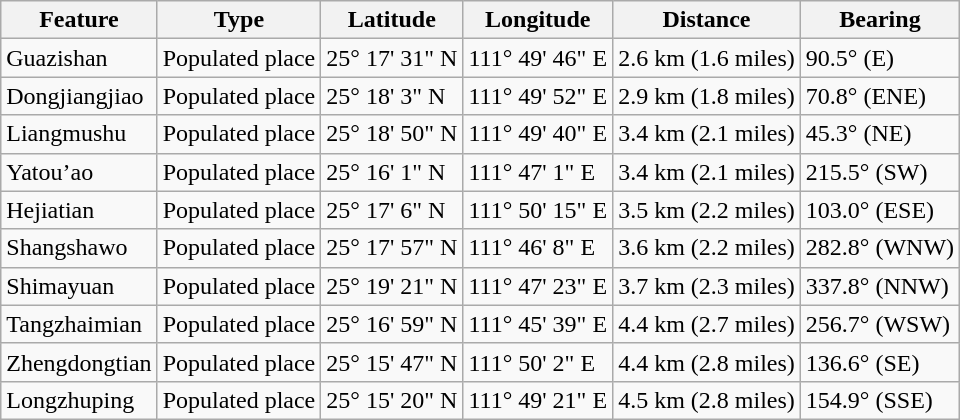<table class="wikitable">
<tr>
<th>Feature</th>
<th>Type</th>
<th>Latitude</th>
<th>Longitude</th>
<th>Distance</th>
<th>Bearing</th>
</tr>
<tr>
<td>Guazishan</td>
<td>Populated place</td>
<td>25° 17' 31" N</td>
<td>111° 49' 46" E</td>
<td>2.6 km (1.6 miles)</td>
<td>90.5° (E)</td>
</tr>
<tr>
<td>Dongjiangjiao</td>
<td>Populated place</td>
<td>25° 18' 3" N</td>
<td>111° 49' 52" E</td>
<td>2.9 km (1.8 miles)</td>
<td>70.8° (ENE)</td>
</tr>
<tr>
<td>Liangmushu</td>
<td>Populated place</td>
<td>25° 18' 50" N</td>
<td>111° 49' 40" E</td>
<td>3.4 km (2.1 miles)</td>
<td>45.3° (NE)</td>
</tr>
<tr>
<td>Yatou’ao</td>
<td>Populated place</td>
<td>25° 16' 1" N</td>
<td>111° 47' 1" E</td>
<td>3.4 km (2.1 miles)</td>
<td>215.5° (SW)</td>
</tr>
<tr>
<td>Hejiatian</td>
<td>Populated place</td>
<td>25° 17' 6" N</td>
<td>111° 50' 15" E</td>
<td>3.5 km (2.2 miles)</td>
<td>103.0° (ESE)</td>
</tr>
<tr>
<td>Shangshawo</td>
<td>Populated place</td>
<td>25° 17' 57" N</td>
<td>111° 46' 8" E</td>
<td>3.6 km (2.2 miles)</td>
<td>282.8° (WNW)</td>
</tr>
<tr>
<td>Shimayuan</td>
<td>Populated place</td>
<td>25° 19' 21" N</td>
<td>111° 47' 23" E</td>
<td>3.7 km (2.3 miles)</td>
<td>337.8° (NNW)</td>
</tr>
<tr>
<td>Tangzhaimian</td>
<td>Populated place</td>
<td>25° 16' 59" N</td>
<td>111° 45' 39" E</td>
<td>4.4 km (2.7 miles)</td>
<td>256.7° (WSW)</td>
</tr>
<tr>
<td>Zhengdongtian</td>
<td>Populated place</td>
<td>25° 15' 47" N</td>
<td>111° 50' 2" E</td>
<td>4.4 km (2.8 miles)</td>
<td>136.6° (SE)</td>
</tr>
<tr>
<td>Longzhuping</td>
<td>Populated place</td>
<td>25° 15' 20" N</td>
<td>111° 49' 21" E</td>
<td>4.5 km (2.8 miles)</td>
<td>154.9° (SSE)</td>
</tr>
</table>
